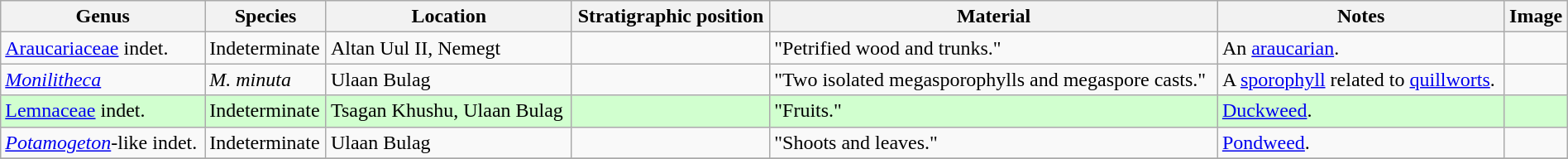<table class="wikitable" align="center" width="100%">
<tr>
<th>Genus</th>
<th>Species</th>
<th>Location</th>
<th>Stratigraphic position</th>
<th>Material</th>
<th>Notes</th>
<th>Image</th>
</tr>
<tr>
<td><a href='#'>Araucariaceae</a> indet.</td>
<td>Indeterminate</td>
<td>Altan Uul II, Nemegt</td>
<td></td>
<td>"Petrified wood and trunks."</td>
<td>An <a href='#'>araucarian</a>.</td>
<td></td>
</tr>
<tr>
<td><em><a href='#'>Monilitheca</a></em></td>
<td><em>M. minuta</em></td>
<td>Ulaan Bulag</td>
<td></td>
<td>"Two isolated megasporophylls and megaspore casts."</td>
<td>A <a href='#'>sporophyll</a> related to <a href='#'>quillworts</a>.</td>
<td></td>
</tr>
<tr>
<td style="background:#d1ffcf;"><a href='#'>Lemnaceae</a> indet.</td>
<td style="background:#d1ffcf;">Indeterminate</td>
<td style="background:#d1ffcf;">Tsagan Khushu, Ulaan Bulag</td>
<td style="background:#d1ffcf;"></td>
<td style="background:#d1ffcf;">"Fruits."</td>
<td style="background:#d1ffcf;"><a href='#'>Duckweed</a>.</td>
<td style="background:#d1ffcf;"></td>
</tr>
<tr>
<td><em><a href='#'>Potamogeton</a></em>-like indet.</td>
<td>Indeterminate</td>
<td>Ulaan Bulag</td>
<td></td>
<td>"Shoots and leaves."</td>
<td><a href='#'>Pondweed</a>.</td>
<td></td>
</tr>
<tr>
</tr>
</table>
